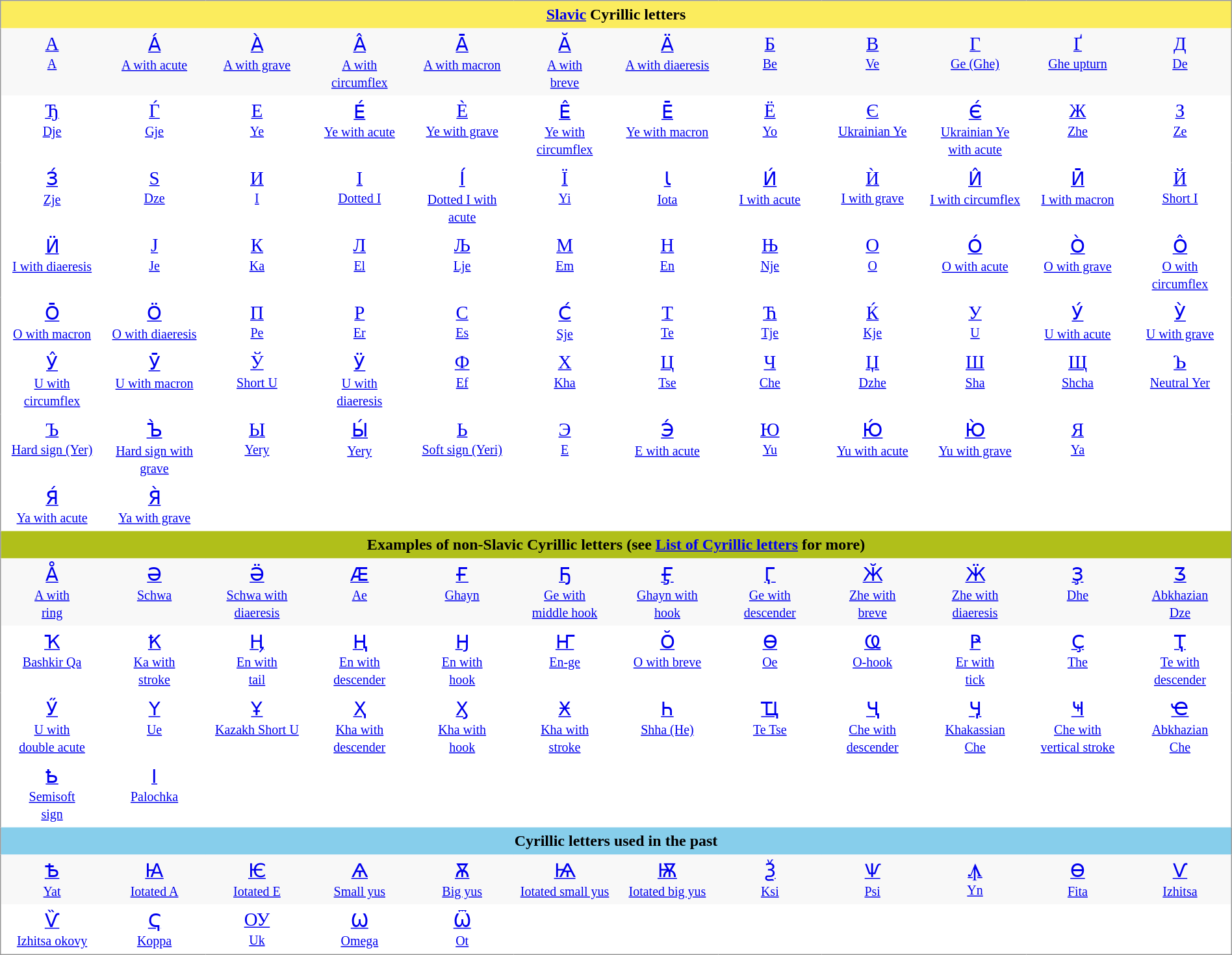<table border="0" cellpadding="5" cellspacing="0" class="Unicode" style="vertical-align:top; border-collapse:collapse; border:1px solid #999; text-align:center; clear:both;">
<tr>
<th colspan=12 style="background-color:#fbec5d; font-family:inherit; font-weight:normal;"><strong><a href='#'>Slavic</a> Cyrillic letters</strong></th>
</tr>
<tr style="vertical-align:top; background:#f8f8f8;">
<td style="width:7%;"><a href='#'><big>А</big><br><small>A</small></a></td>
<td style="width:7%;"><a href='#'><big>А́</big><br><small>A with acute</small></a></td>
<td style="width:7%;"><a href='#'><big>А̀</big><br><small>A with grave</small></a></td>
<td style="width:7%;"><a href='#'><big>А̂</big><br><small>A with circumflex</small></a></td>
<td style="width:7%;"><a href='#'><big>А̄</big><br><small>A with macron</small></a></td>
<td style="width:7%;"><a href='#'><big>Ӑ</big><br><small>A with<br>breve</small></a></td>
<td style="width:7%;"><a href='#'><big>Ӓ</big><br><small>A with diaeresis</small></a></td>
<td style="width:7%;"><a href='#'><big>Б</big><br><small>Be</small></a></td>
<td style="width:7%;"><a href='#'><big>В</big><br><small>Ve</small></a></td>
<td style="width:7%;"><a href='#'><big>Г</big><br><small>Ge (Ghe)</small></a></td>
<td style="width:7%;"><a href='#'><big>Ґ</big><br><small>Ghe upturn</small></a></td>
<td style="width:7%;"><a href='#'><big>Д</big><br><small>De</small></a></td>
</tr>
<tr valign=top>
<td style="width:7%;"><a href='#'><big>Ђ</big><br><small>Dje</small></a></td>
<td style="width:7%;"><a href='#'><big>Ѓ</big><br><small>Gje</small></a></td>
<td style="width:7%;"><a href='#'><big>Е</big><br><small>Ye</small></a></td>
<td style="width:7%;"><a href='#'><big>Е́</big><br><small>Ye with acute</small></a></td>
<td><a href='#'><big>Ѐ</big><br><small>Ye with grave</small></a></td>
<td><a href='#'><big>Е̂</big><br><small>Ye with circumflex</small></a></td>
<td><a href='#'><big>Е̄</big><br><small>Ye with macron</small></a></td>
<td><a href='#'><big>Ё</big><br><small>Yo</small></a></td>
<td><a href='#'><big>Є</big><br><small>Ukrainian Ye</small></a></td>
<td><a href='#'><big>Є́</big><br><small>Ukrainian Ye with acute</small></a></td>
<td><a href='#'><big>Ж</big><br><small>Zhe</small></a></td>
<td><a href='#'><big>З</big><br><small>Ze</small></a></td>
</tr>
<tr valign=top>
<td><a href='#'><big>З́</big><br><small>Zje</small></a></td>
<td><a href='#'><big>Ѕ</big><br><small>Dze</small></a></td>
<td><a href='#'><big>И</big><br><small>I</small></a></td>
<td><a href='#'><big>І</big><br><small>Dotted I</small></a></td>
<td><a href='#'><big>І́</big><br><small>Dotted I with acute</small></a></td>
<td><a href='#'><big>Ї</big><br><small>Yi</small></a></td>
<td><a href='#'><big>Ꙇ</big><br><small>Iota</small></a></td>
<td><a href='#'><big>И́</big><br><small>I with acute</small></a></td>
<td><a href='#'><big>Ѝ</big><br><small>I with grave</small></a></td>
<td><a href='#'><big>И̂</big><br><small>I with circumflex</small></a></td>
<td><a href='#'><big>Ӣ</big><br><small>I with macron</small></a></td>
<td><a href='#'><big>Й</big><br><small>Short I</small></a></td>
</tr>
<tr valign=top>
<td><a href='#'><big>Ӥ</big><br><small>I with diaeresis</small></a></td>
<td><a href='#'><big>Ј</big><br><small>Je</small></a></td>
<td><a href='#'><big>К</big><br><small>Ka</small></a></td>
<td><a href='#'><big>Л</big><br><small>El</small></a></td>
<td><a href='#'><big>Љ</big><br><small>Lje</small></a></td>
<td><a href='#'><big>М</big><br><small>Em</small></a></td>
<td><a href='#'><big>Н</big><br><small>En</small></a></td>
<td><a href='#'><big>Њ</big><br><small>Nje</small></a></td>
<td><a href='#'><big>О</big><br><small>O</small></a></td>
<td><a href='#'><big>О́</big><br><small>O with acute</small></a></td>
<td><a href='#'><big>О̀</big><br><small>O with grave</small></a></td>
<td><a href='#'><big>О̂</big><br><small>O with circumflex</small></a></td>
</tr>
<tr valign=top>
<td><a href='#'><big>О̄</big><br><small>O with macron</small></a></td>
<td><a href='#'><big>Ӧ</big><br><small>O with diaeresis</small></a></td>
<td><a href='#'><big>П</big><br><small>Pe</small></a></td>
<td><a href='#'><big>Р</big><br><small>Er</small></a></td>
<td><a href='#'><big>С</big><br><small>Es</small></a></td>
<td><a href='#'><big>С́</big><br><small>Sje</small></a></td>
<td><a href='#'><big>Т</big><br><small>Te</small></a></td>
<td><a href='#'><big>Ћ</big><br><small>Tje</small></a></td>
<td><a href='#'><big>Ќ</big><br><small>Kje</small></a></td>
<td><a href='#'><big>У</big><br><small>U</small></a></td>
<td><a href='#'><big>У́</big><br><small>U with acute</small></a></td>
<td><a href='#'><big>У̀</big><br><small>U with grave</small></a></td>
</tr>
<tr valign=top>
<td><a href='#'><big>У̂</big><br><small>U with circumflex</small></a></td>
<td><a href='#'><big>Ӯ</big><br><small>U with macron</small></a></td>
<td><a href='#'><big>Ў</big><br><small>Short U</small></a></td>
<td><a href='#'><big>Ӱ</big><br><small>U with<br>diaeresis</small></a></td>
<td><a href='#'><big>Ф</big><br><small>Ef</small></a></td>
<td><a href='#'><big>Х</big><br><small>Kha</small></a></td>
<td><a href='#'><big>Ц</big><br><small>Tse</small></a></td>
<td><a href='#'><big>Ч</big><br><small>Che</small></a></td>
<td><a href='#'><big>Џ</big><br><small>Dzhe</small></a></td>
<td><a href='#'><big>Ш</big><br><small>Sha</small></a></td>
<td><a href='#'><big>Щ</big><br><small>Shcha</small></a></td>
<td><a href='#'><big>Ꙏ</big><br><small>Neutral Yer</small></a></td>
</tr>
<tr valign=top>
<td><a href='#'><big>Ъ</big><br><small>Hard sign (Yer)</small></a></td>
<td><a href='#'><big>Ъ̀</big><br><small>Hard sign with grave</small></a></td>
<td><a href='#'><big>Ы</big><br><small>Yery</small></a></td>
<td><a href='#'><big>Ы́</big><br><small>Yery</small></a></td>
<td><a href='#'><big>Ь</big><br><small>Soft sign (Yeri)</small></a></td>
<td><a href='#'><big>Э</big><br><small>E</small></a></td>
<td><a href='#'><big>Э́</big><br><small>E with acute</small></a></td>
<td><a href='#'><big>Ю</big><br><small>Yu</small></a></td>
<td><a href='#'><big>Ю́</big><br><small>Yu with acute</small></a></td>
<td><a href='#'><big>Ю̀</big><br><small>Yu with grave</small></a></td>
<td><a href='#'><big>Я</big><br><small>Ya</small></a></td>
</tr>
<tr valign=top>
<td><a href='#'><big>Я́</big><br><small>Ya with acute</small></a></td>
<td><a href='#'><big>Я̀</big><br><small>Ya with grave</small></a></td>
</tr>
<tr valign=top>
<td colspan=12 style="background-color:#b0bf1a; font-family:inherit; font-weight:normal;"><strong>Examples of non-Slavic Cyrillic letters (see <a href='#'>List of Cyrillic letters</a> for more)</strong></td>
</tr>
<tr style="vertical-align:top; background:#f8f8f8;">
<td><a href='#'><big>А̊</big><br><small>A with<br>ring</small></a></td>
<td><a href='#'><big>Ә</big><br><small>Schwa</small></a></td>
<td><a href='#'><big>Ӛ</big><br><small>Schwa with<br>diaeresis</small></a></td>
<td><a href='#'><big>Ӕ</big><br><small>Ae</small></a></td>
<td><a href='#'><big>Ғ</big><br><small>Ghayn</small></a></td>
<td><a href='#'><big>Ҕ</big><br><small>Ge with<br>middle hook</small></a></td>
<td><a href='#'><big>Ӻ</big><br><small>Ghayn with<br>hook</small></a></td>
<td><a href='#'><big>Ӷ</big><br><small>Ge with<br>descender</small></a></td>
<td><a href='#'><big>Ӂ</big><br><small>Zhe with<br>breve</small></a></td>
<td><a href='#'><big>Ӝ</big><br><small>Zhe with<br>diaeresis</small></a></td>
<td><a href='#'><big>Ҙ</big><br><small>Dhe</small></a></td>
<td><a href='#'><big>Ӡ</big><br><small>Abkhazian<br>Dze</small></a></td>
</tr>
<tr valign=top>
<td><a href='#'><big>Ҡ</big><br><small>Bashkir Qa</small></a></td>
<td><a href='#'><big>Ҟ</big><br><small>Ka with<br>stroke</small></a></td>
<td><a href='#'><big>Ӊ</big><br><small>En with<br>tail</small></a></td>
<td><a href='#'><big>Ң</big><br><small>En with<br>descender</small></a></td>
<td><a href='#'><big>Ӈ</big><br><small>En with<br>hook</small></a></td>
<td><a href='#'><big>Ҥ</big><br><small>En-ge</small></a></td>
<td><a href='#'><big>О̆</big><br><small>O with breve</small></a></td>
<td><a href='#'><big>Ө</big><br><small>Oe</small></a></td>
<td><a href='#'><big>Ҩ</big><br><small>O-hook</small></a></td>
<td><a href='#'><big>Ҏ</big><br><small>Er with<br>tick</small></a></td>
<td><a href='#'><big>Ҫ</big><br><small>The</small></a></td>
<td><a href='#'><big>Ҭ</big><br><small>Te with<br>descender</small></a></td>
</tr>
<tr valign=top>
<td><a href='#'><big>Ӳ</big><br><small>U with<br>double acute</small></a></td>
<td><a href='#'><big>Ү</big><br><small>Ue</small></a></td>
<td><a href='#'><big>Ұ</big><br><small>Kazakh Short U</small></a></td>
<td><a href='#'><big>Ҳ</big><br><small>Kha with<br>descender</small></a></td>
<td><a href='#'><big>Ӽ</big><br><small>Kha with<br>hook</small></a></td>
<td><a href='#'><big>Ӿ</big><br><small>Kha with<br>stroke</small></a></td>
<td><a href='#'><big>Һ</big><br><small>Shha (He)</small></a></td>
<td><a href='#'><big>Ҵ</big><br><small>Te Tse</small></a></td>
<td><a href='#'><big>Ҷ</big><br><small>Che with<br>descender</small></a></td>
<td><a href='#'><big>Ӌ</big><br><small>Khakassian<br>Che</small></a></td>
<td><a href='#'><big>Ҹ</big><br><small>Che with<br>vertical stroke</small></a></td>
<td><a href='#'><big>Ҽ</big><br><small>Abkhazian<br>Che</small></a></td>
</tr>
<tr valign=top>
<td><a href='#'><big>Ҍ</big><br><small>Semisoft<br>sign</small></a></td>
<td><a href='#'><big>Ӏ</big><br><small>Palochka</small></a></td>
</tr>
<tr valign=top>
<td colspan=12 style="background-color:#87ceeb;font-family:inherit; font-weight:normal;"><strong>Cyrillic letters used in the past</strong></td>
</tr>
<tr style="vertical-align:top; background:#f8f8f8;">
<td><a href='#'><big>Ѣ</big><br><small>Yat</small></a></td>
<td><a href='#'><big>Ꙗ</big><br><small>Iotated A</small></a></td>
<td><a href='#'><big>Ѥ</big><br><small>Iotated E</small></a></td>
<td><a href='#'><big>Ѧ</big><br><small>Small yus</small></a></td>
<td><a href='#'><big>Ѫ</big><br><small>Big yus</small></a></td>
<td><a href='#'><big>Ѩ</big><br><small>Iotated small yus</small></a></td>
<td><a href='#'><big>Ѭ</big><br><small>Iotated big yus</small></a></td>
<td><a href='#'><big>Ѯ</big><br><small>Ksi</small></a></td>
<td><a href='#'><big>Ѱ</big><br><small>Psi</small></a></td>
<td><a href='#'><big>Ꙟ</big><br><small>Yn</small></a></td>
<td><a href='#'><big>Ѳ</big><br><small>Fita</small></a></td>
<td><a href='#'><big>Ѵ</big><br><small>Izhitsa</small></a></td>
</tr>
<tr valign=top>
<td><a href='#'><big>Ѷ</big><br><small>Izhitsa okovy</small></a></td>
<td><a href='#'><big>Ҁ</big><br><small>Koppa</small></a></td>
<td><a href='#'><big>ОУ</big><br><small>Uk</small></a></td>
<td><a href='#'><big>Ѡ</big><br><small>Omega</small></a></td>
<td><a href='#'><big>Ѿ</big><br><small>Ot</small></a></td>
</tr>
</table>
